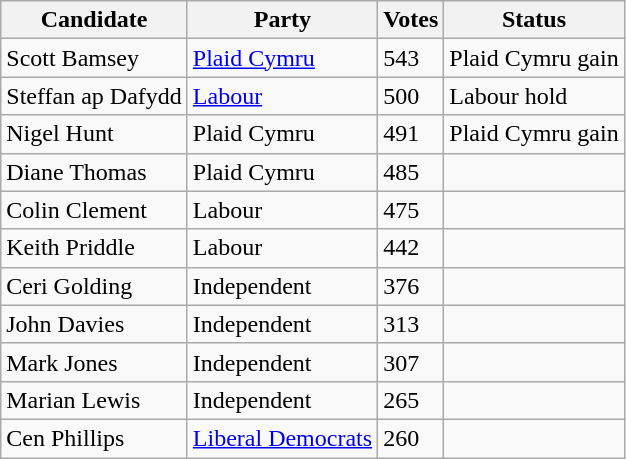<table class="wikitable sortable">
<tr>
<th>Candidate</th>
<th>Party</th>
<th>Votes</th>
<th>Status</th>
</tr>
<tr>
<td>Scott Bamsey</td>
<td><a href='#'>Plaid Cymru</a></td>
<td>543</td>
<td>Plaid Cymru gain</td>
</tr>
<tr>
<td>Steffan ap Dafydd</td>
<td><a href='#'>Labour</a></td>
<td>500</td>
<td>Labour hold</td>
</tr>
<tr>
<td>Nigel Hunt</td>
<td>Plaid Cymru</td>
<td>491</td>
<td>Plaid Cymru gain</td>
</tr>
<tr>
<td>Diane Thomas</td>
<td>Plaid Cymru</td>
<td>485</td>
<td></td>
</tr>
<tr>
<td>Colin Clement</td>
<td>Labour</td>
<td>475</td>
<td></td>
</tr>
<tr>
<td>Keith Priddle</td>
<td>Labour</td>
<td>442</td>
<td></td>
</tr>
<tr>
<td>Ceri Golding</td>
<td>Independent</td>
<td>376</td>
<td></td>
</tr>
<tr>
<td>John Davies</td>
<td>Independent</td>
<td>313</td>
<td></td>
</tr>
<tr>
<td>Mark Jones</td>
<td>Independent</td>
<td>307</td>
<td></td>
</tr>
<tr>
<td>Marian Lewis</td>
<td>Independent</td>
<td>265</td>
<td></td>
</tr>
<tr>
<td>Cen Phillips</td>
<td><a href='#'>Liberal Democrats</a></td>
<td>260</td>
<td></td>
</tr>
</table>
